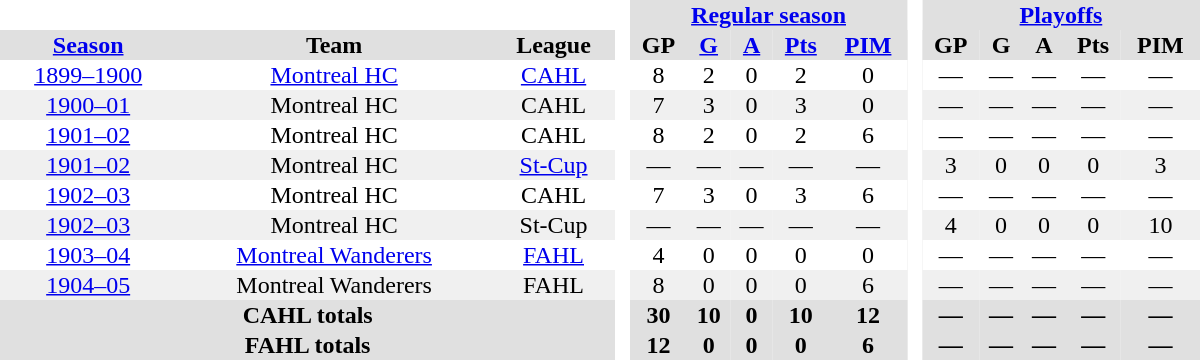<table border="0" cellpadding="1" cellspacing="0" style="text-align:center; width:50em">
<tr bgcolor="#e0e0e0">
<th colspan="3" bgcolor="#ffffff"> </th>
<th rowspan="99" bgcolor="#ffffff"> </th>
<th colspan="5"><a href='#'>Regular season</a></th>
<th rowspan="99" bgcolor="#ffffff"> </th>
<th colspan="5"><a href='#'>Playoffs</a></th>
</tr>
<tr bgcolor="#e0e0e0">
<th><a href='#'>Season</a></th>
<th>Team</th>
<th>League</th>
<th>GP</th>
<th><a href='#'>G</a></th>
<th><a href='#'>A</a></th>
<th><a href='#'>Pts</a></th>
<th><a href='#'>PIM</a></th>
<th>GP</th>
<th>G</th>
<th>A</th>
<th>Pts</th>
<th>PIM</th>
</tr>
<tr>
<td><a href='#'>1899–1900</a></td>
<td><a href='#'>Montreal HC</a></td>
<td><a href='#'>CAHL</a></td>
<td>8</td>
<td>2</td>
<td>0</td>
<td>2</td>
<td>0</td>
<td>—</td>
<td>—</td>
<td>—</td>
<td>—</td>
<td>—</td>
</tr>
<tr bgcolor="#f0f0f0">
<td><a href='#'>1900–01</a></td>
<td>Montreal HC</td>
<td>CAHL</td>
<td>7</td>
<td>3</td>
<td>0</td>
<td>3</td>
<td>0</td>
<td>—</td>
<td>—</td>
<td>—</td>
<td>—</td>
<td>—</td>
</tr>
<tr>
<td><a href='#'>1901–02</a></td>
<td>Montreal HC</td>
<td>CAHL</td>
<td>8</td>
<td>2</td>
<td>0</td>
<td>2</td>
<td>6</td>
<td>—</td>
<td>—</td>
<td>—</td>
<td>—</td>
<td>—</td>
</tr>
<tr bgcolor="#f0f0f0">
<td><a href='#'>1901–02</a></td>
<td>Montreal HC</td>
<td><a href='#'>St-Cup</a></td>
<td>—</td>
<td>—</td>
<td>—</td>
<td>—</td>
<td>—</td>
<td>3</td>
<td>0</td>
<td>0</td>
<td>0</td>
<td>3</td>
</tr>
<tr>
<td><a href='#'>1902–03</a></td>
<td>Montreal HC</td>
<td>CAHL</td>
<td>7</td>
<td>3</td>
<td>0</td>
<td>3</td>
<td>6</td>
<td>—</td>
<td>—</td>
<td>—</td>
<td>—</td>
<td>—</td>
</tr>
<tr bgcolor="#f0f0f0">
<td><a href='#'>1902–03</a></td>
<td>Montreal HC</td>
<td>St-Cup</td>
<td>—</td>
<td>—</td>
<td>—</td>
<td>—</td>
<td>—</td>
<td>4</td>
<td>0</td>
<td>0</td>
<td>0</td>
<td>10</td>
</tr>
<tr>
<td><a href='#'>1903–04</a></td>
<td><a href='#'>Montreal Wanderers</a></td>
<td><a href='#'>FAHL</a></td>
<td>4</td>
<td>0</td>
<td>0</td>
<td>0</td>
<td>0</td>
<td>—</td>
<td>—</td>
<td>—</td>
<td>—</td>
<td>—</td>
</tr>
<tr bgcolor="#f0f0f0">
<td><a href='#'>1904–05</a></td>
<td>Montreal Wanderers</td>
<td>FAHL</td>
<td>8</td>
<td>0</td>
<td>0</td>
<td>0</td>
<td>6</td>
<td>—</td>
<td>—</td>
<td>—</td>
<td>—</td>
<td>—</td>
</tr>
<tr bgcolor="#e0e0e0">
<th colspan="3">CAHL totals</th>
<th>30</th>
<th>10</th>
<th>0</th>
<th>10</th>
<th>12</th>
<th>—</th>
<th>—</th>
<th>—</th>
<th>—</th>
<th>—</th>
</tr>
<tr bgcolor="#e0e0e0">
<th colspan="3">FAHL totals</th>
<th>12</th>
<th>0</th>
<th>0</th>
<th>0</th>
<th>6</th>
<th>—</th>
<th>—</th>
<th>—</th>
<th>—</th>
<th>—</th>
</tr>
</table>
